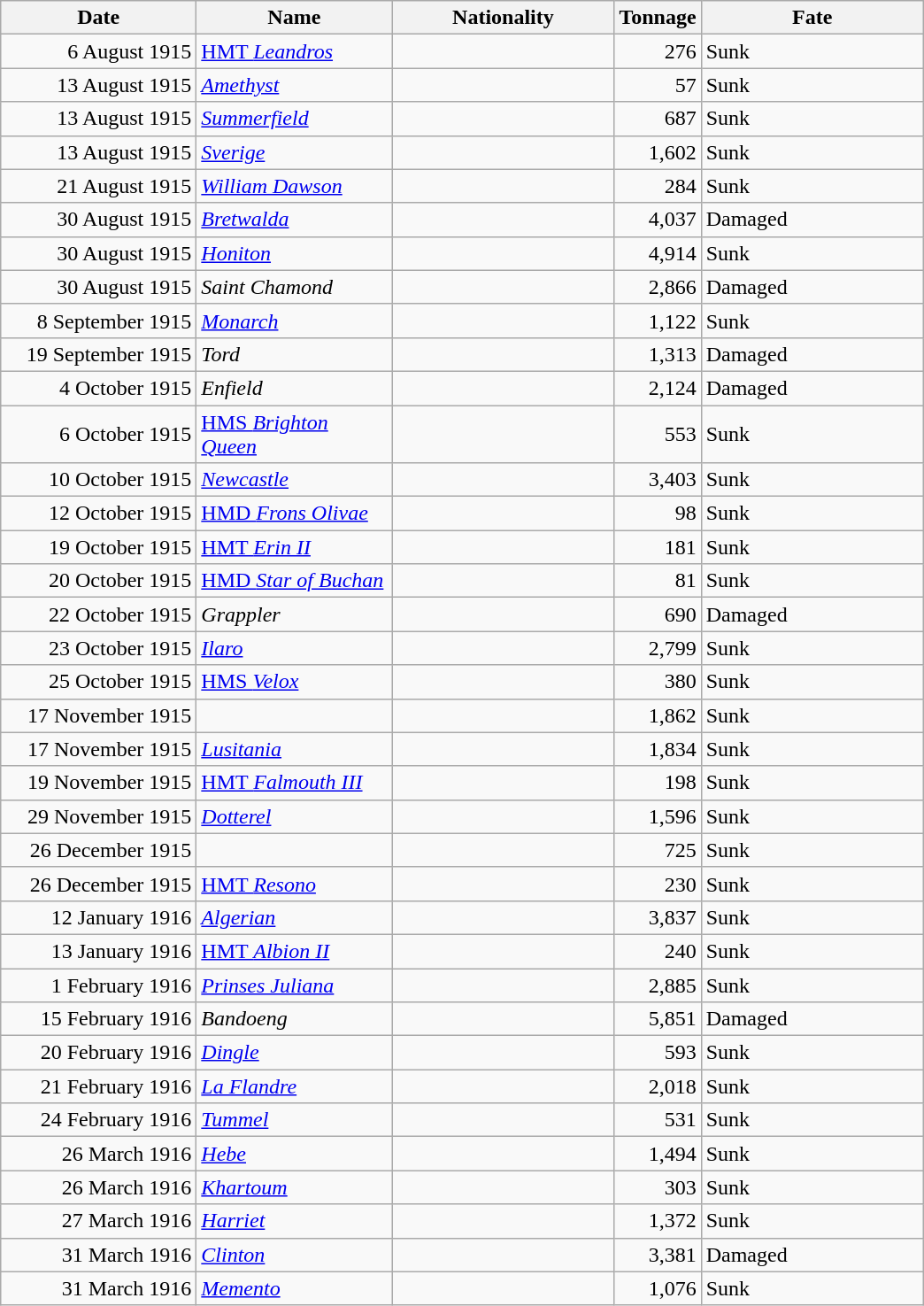<table class="wikitable sortable">
<tr>
<th width="140px">Date</th>
<th width="140px">Name</th>
<th width="160px">Nationality</th>
<th width="25px">Tonnage</th>
<th width="160px">Fate</th>
</tr>
<tr>
<td align="right">6 August 1915</td>
<td align="left"><a href='#'>HMT <em>Leandros</em></a></td>
<td align="left"></td>
<td align="right">276</td>
<td align="left">Sunk</td>
</tr>
<tr>
<td align="right">13 August 1915</td>
<td align="left"><a href='#'><em>Amethyst</em></a></td>
<td align="left"></td>
<td align="right">57</td>
<td align="left">Sunk</td>
</tr>
<tr>
<td align="right">13 August 1915</td>
<td align="left"><a href='#'><em>Summerfield</em></a></td>
<td align="left"></td>
<td align="right">687</td>
<td align="left">Sunk</td>
</tr>
<tr>
<td align="right">13 August 1915</td>
<td align="left"><a href='#'><em>Sverige</em></a></td>
<td align="left"></td>
<td align="right">1,602</td>
<td align="left">Sunk</td>
</tr>
<tr>
<td align="right">21 August 1915</td>
<td align="left"><a href='#'><em>William Dawson</em></a></td>
<td align="left"></td>
<td align="right">284</td>
<td align="left">Sunk</td>
</tr>
<tr>
<td align="right">30 August 1915</td>
<td align="left"><a href='#'><em>Bretwalda</em></a></td>
<td align="left"></td>
<td align="right">4,037</td>
<td align="left">Damaged</td>
</tr>
<tr>
<td align="right">30 August 1915</td>
<td align="left"><a href='#'><em>Honiton</em></a></td>
<td align="left"></td>
<td align="right">4,914</td>
<td align="left">Sunk</td>
</tr>
<tr>
<td align="right">30 August 1915</td>
<td align="left"><em>Saint Chamond</em></td>
<td align="left"></td>
<td align="right">2,866</td>
<td align="left">Damaged</td>
</tr>
<tr>
<td align="right">8 September 1915</td>
<td align="left"><a href='#'><em>Monarch</em></a></td>
<td align="left"></td>
<td align="right">1,122</td>
<td align="left">Sunk</td>
</tr>
<tr>
<td align="right">19 September 1915</td>
<td align="left"><em>Tord</em></td>
<td align="left"></td>
<td align="right">1,313</td>
<td align="left">Damaged</td>
</tr>
<tr>
<td align="right">4 October 1915</td>
<td align="left"><em>Enfield</em></td>
<td align="left"></td>
<td align="right">2,124</td>
<td align="left">Damaged</td>
</tr>
<tr>
<td align="right">6 October 1915</td>
<td align="left"><a href='#'>HMS <em>Brighton Queen</em></a></td>
<td align="left"></td>
<td align="right">553</td>
<td align="left">Sunk</td>
</tr>
<tr>
<td align="right">10 October 1915</td>
<td align="left"><a href='#'><em>Newcastle</em></a></td>
<td align="left"></td>
<td align="right">3,403</td>
<td align="left">Sunk</td>
</tr>
<tr>
<td align="right">12 October 1915</td>
<td align="left"><a href='#'>HMD <em>Frons Olivae</em></a></td>
<td align="left"></td>
<td align="right">98</td>
<td align="left">Sunk</td>
</tr>
<tr>
<td align="right">19 October 1915</td>
<td align="left"><a href='#'>HMT <em>Erin II</em></a></td>
<td align="left"></td>
<td align="right">181</td>
<td align="left">Sunk</td>
</tr>
<tr>
<td align="right">20 October 1915</td>
<td align="left"><a href='#'>HMD <em>Star of Buchan</em></a></td>
<td align="left"></td>
<td align="right">81</td>
<td align="left">Sunk</td>
</tr>
<tr>
<td align="right">22 October 1915</td>
<td align="left"><em>Grappler</em></td>
<td align="left"></td>
<td align="right">690</td>
<td align="left">Damaged</td>
</tr>
<tr>
<td align="right">23 October 1915</td>
<td align="left"><a href='#'><em>Ilaro</em></a></td>
<td align="left"></td>
<td align="right">2,799</td>
<td align="left">Sunk</td>
</tr>
<tr>
<td align="right">25 October 1915</td>
<td align="left"><a href='#'>HMS <em>Velox</em></a></td>
<td align="left"></td>
<td align="right">380</td>
<td align="left">Sunk</td>
</tr>
<tr>
<td align="right">17 November 1915</td>
<td align="left"></td>
<td align="left"></td>
<td align="right">1,862</td>
<td align="left">Sunk</td>
</tr>
<tr>
<td align="right">17 November 1915</td>
<td align="left"><a href='#'><em>Lusitania</em></a></td>
<td align="left"></td>
<td align="right">1,834</td>
<td align="left">Sunk</td>
</tr>
<tr>
<td align="right">19 November 1915</td>
<td align="left"><a href='#'>HMT <em>Falmouth III</em></a></td>
<td align="left"></td>
<td align="right">198</td>
<td align="left">Sunk</td>
</tr>
<tr>
<td align="right">29 November 1915</td>
<td align="left"><a href='#'><em>Dotterel</em></a></td>
<td align="left"></td>
<td align="right">1,596</td>
<td align="left">Sunk</td>
</tr>
<tr>
<td align="right">26 December 1915</td>
<td align="left"></td>
<td align="left"></td>
<td align="right">725</td>
<td align="left">Sunk</td>
</tr>
<tr>
<td align="right">26 December 1915</td>
<td align="left"><a href='#'>HMT <em>Resono</em></a></td>
<td align="left"></td>
<td align="right">230</td>
<td align="left">Sunk</td>
</tr>
<tr>
<td align="right">12 January 1916</td>
<td align="left"><a href='#'><em>Algerian</em></a></td>
<td align="left"></td>
<td align="right">3,837</td>
<td align="left">Sunk</td>
</tr>
<tr>
<td align="right">13 January 1916</td>
<td align="left"><a href='#'>HMT <em>Albion II</em></a></td>
<td align="left"></td>
<td align="right">240</td>
<td align="left">Sunk</td>
</tr>
<tr>
<td align="right">1 February 1916</td>
<td align="left"><a href='#'><em>Prinses Juliana</em></a></td>
<td align="left"></td>
<td align="right">2,885</td>
<td align="left">Sunk</td>
</tr>
<tr>
<td align="right">15 February 1916</td>
<td align="left"><em>Bandoeng</em></td>
<td align="left"></td>
<td align="right">5,851</td>
<td align="left">Damaged</td>
</tr>
<tr>
<td align="right">20 February 1916</td>
<td align="left"><a href='#'><em>Dingle</em></a></td>
<td align="left"></td>
<td align="right">593</td>
<td align="left">Sunk</td>
</tr>
<tr>
<td align="right">21 February 1916</td>
<td align="left"><a href='#'><em>La Flandre</em></a></td>
<td align="left"></td>
<td align="right">2,018</td>
<td align="left">Sunk</td>
</tr>
<tr>
<td align="right">24 February 1916</td>
<td align="left"><a href='#'><em>Tummel</em></a></td>
<td align="left"></td>
<td align="right">531</td>
<td align="left">Sunk</td>
</tr>
<tr>
<td align="right">26 March 1916</td>
<td align="left"><a href='#'><em>Hebe</em></a></td>
<td align="left"></td>
<td align="right">1,494</td>
<td align="left">Sunk</td>
</tr>
<tr>
<td align="right">26 March 1916</td>
<td align="left"><a href='#'><em>Khartoum</em></a></td>
<td align="left"></td>
<td align="right">303</td>
<td align="left">Sunk</td>
</tr>
<tr>
<td align="right">27 March 1916</td>
<td align="left"><a href='#'><em>Harriet</em></a></td>
<td align="left"></td>
<td align="right">1,372</td>
<td align="left">Sunk</td>
</tr>
<tr>
<td align="right">31 March 1916</td>
<td align="left"><a href='#'><em>Clinton</em></a></td>
<td align="left"></td>
<td align="right">3,381</td>
<td align="left">Damaged</td>
</tr>
<tr>
<td align="right">31 March 1916</td>
<td align="left"><a href='#'><em>Memento</em></a></td>
<td align="left"></td>
<td align="right">1,076</td>
<td align="left">Sunk</td>
</tr>
</table>
